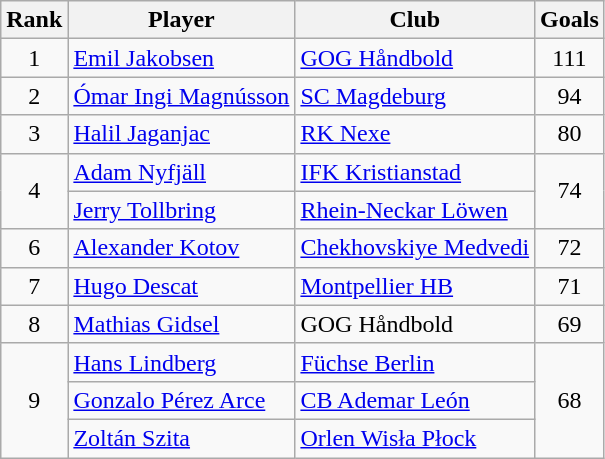<table class="wikitable sortable" style="text-align:center">
<tr>
<th>Rank</th>
<th>Player</th>
<th>Club</th>
<th>Goals</th>
</tr>
<tr>
<td>1</td>
<td align="left"> <a href='#'>Emil Jakobsen</a></td>
<td align="left"> <a href='#'>GOG Håndbold</a></td>
<td>111</td>
</tr>
<tr>
<td>2</td>
<td align="left"> <a href='#'>Ómar Ingi Magnússon</a></td>
<td align="left"> <a href='#'>SC Magdeburg</a></td>
<td>94</td>
</tr>
<tr>
<td>3</td>
<td align="left"> <a href='#'>Halil Jaganjac</a></td>
<td align="left"> <a href='#'>RK Nexe</a></td>
<td>80</td>
</tr>
<tr>
<td rowspan=2>4</td>
<td align="left"> <a href='#'>Adam Nyfjäll</a></td>
<td align="left"> <a href='#'>IFK Kristianstad</a></td>
<td rowspan=2>74</td>
</tr>
<tr>
<td align="left"> <a href='#'>Jerry Tollbring</a></td>
<td align="left"> <a href='#'>Rhein-Neckar Löwen</a></td>
</tr>
<tr>
<td>6</td>
<td align="left"> <a href='#'>Alexander Kotov</a></td>
<td align="left"> <a href='#'>Chekhovskiye Medvedi</a></td>
<td>72</td>
</tr>
<tr>
<td>7</td>
<td align="left"> <a href='#'>Hugo Descat</a></td>
<td align="left"> <a href='#'>Montpellier HB</a></td>
<td>71</td>
</tr>
<tr>
<td>8</td>
<td align="left"> <a href='#'>Mathias Gidsel</a></td>
<td align="left"> GOG Håndbold</td>
<td>69</td>
</tr>
<tr>
<td rowspan=3>9</td>
<td align="left"> <a href='#'>Hans Lindberg</a></td>
<td align="left"> <a href='#'>Füchse Berlin</a></td>
<td rowspan=3>68</td>
</tr>
<tr>
<td align="left"> <a href='#'>Gonzalo Pérez Arce</a></td>
<td align="left"> <a href='#'>CB Ademar León</a></td>
</tr>
<tr>
<td align="left"> <a href='#'>Zoltán Szita</a></td>
<td align="left"> <a href='#'>Orlen Wisła Płock</a></td>
</tr>
</table>
